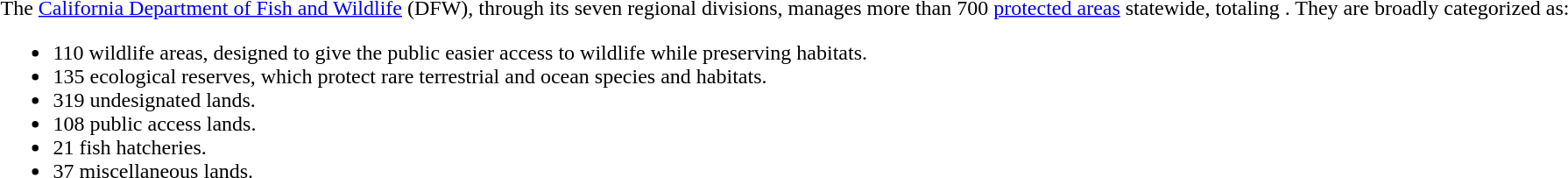<table width=100% border=0>
<tr valign="top">
<td><br>The <a href='#'>California Department of Fish and Wildlife</a> (DFW), through its seven regional divisions, manages more than 700 <a href='#'>protected areas</a> statewide, totaling . They are broadly categorized as:<ul><li>110 wildlife areas, designed to give the public easier access to wildlife while preserving habitats.</li><li>135 ecological reserves, which protect rare terrestrial and ocean species and habitats.</li><li>319 undesignated lands.</li><li>108 public access lands.</li><li>21 fish hatcheries.</li><li>37 miscellaneous lands.</li></ul></td>
<td rowspan=2></td>
</tr>
</table>
